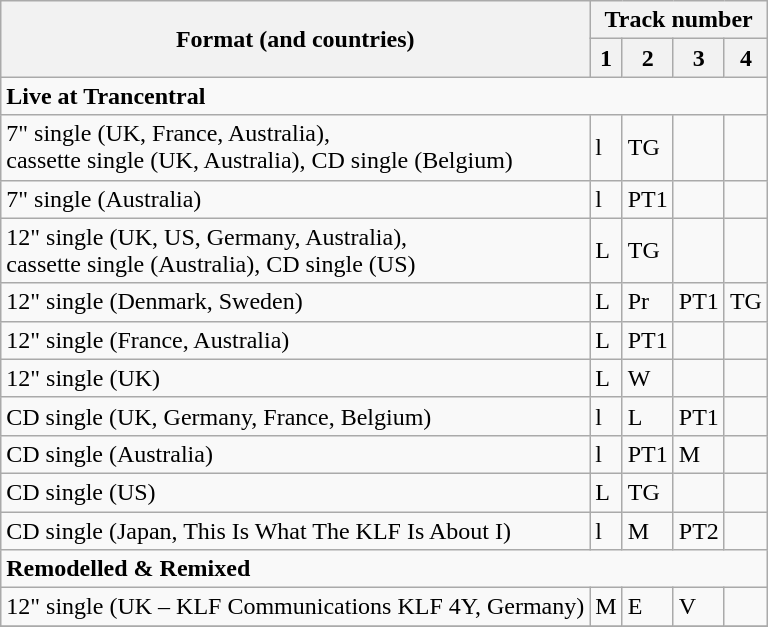<table class="wikitable">
<tr>
<th align="center" rowspan=2>Format (and countries)</th>
<th colspan=4>Track number</th>
</tr>
<tr>
<th>1</th>
<th>2</th>
<th>3</th>
<th>4</th>
</tr>
<tr>
<td colspan=5 align="left"><strong>Live at Trancentral</strong></td>
</tr>
<tr>
<td align="left">7" single (UK, France, Australia),<br>cassette single (UK, Australia), CD single (Belgium)</td>
<td>l</td>
<td>TG</td>
<td></td>
<td></td>
</tr>
<tr>
<td align="left">7" single (Australia)</td>
<td>l</td>
<td>PT1</td>
<td></td>
<td></td>
</tr>
<tr>
<td align="left">12" single (UK, US, Germany, Australia),<br>cassette single (Australia), CD single (US)</td>
<td>L</td>
<td>TG</td>
<td></td>
<td></td>
</tr>
<tr>
<td align="left">12" single (Denmark, Sweden)</td>
<td>L</td>
<td>Pr</td>
<td>PT1</td>
<td>TG</td>
</tr>
<tr>
<td align="left">12" single (France, Australia)</td>
<td>L</td>
<td>PT1</td>
<td></td>
<td></td>
</tr>
<tr>
<td align="left">12" single (UK)</td>
<td>L</td>
<td>W</td>
<td></td>
<td></td>
</tr>
<tr>
<td align="left">CD single (UK, Germany, France, Belgium)</td>
<td>l</td>
<td>L</td>
<td>PT1</td>
<td></td>
</tr>
<tr>
<td align="left">CD single (Australia)</td>
<td>l</td>
<td>PT1</td>
<td>M</td>
<td></td>
</tr>
<tr>
<td align="left">CD single (US)</td>
<td>L</td>
<td>TG</td>
<td></td>
<td></td>
</tr>
<tr>
<td align="left">CD single (Japan, This Is What The KLF Is About I)</td>
<td>l</td>
<td>M</td>
<td>PT2</td>
<td></td>
</tr>
<tr>
<td colspan=5 align="left"><strong>Remodelled & Remixed</strong></td>
</tr>
<tr>
<td align="left">12" single (UK – KLF Communications KLF 4Y, Germany)</td>
<td>M</td>
<td>E</td>
<td>V</td>
<td></td>
</tr>
<tr>
</tr>
</table>
